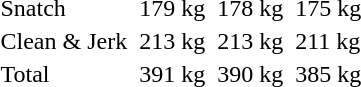<table>
<tr>
<td>Snatch</td>
<td></td>
<td>179 kg</td>
<td></td>
<td>178 kg</td>
<td></td>
<td>175 kg</td>
</tr>
<tr>
<td>Clean & Jerk</td>
<td></td>
<td>213 kg</td>
<td></td>
<td>213 kg</td>
<td></td>
<td>211 kg</td>
</tr>
<tr>
<td>Total</td>
<td></td>
<td>391 kg</td>
<td></td>
<td>390 kg</td>
<td></td>
<td>385 kg</td>
</tr>
</table>
